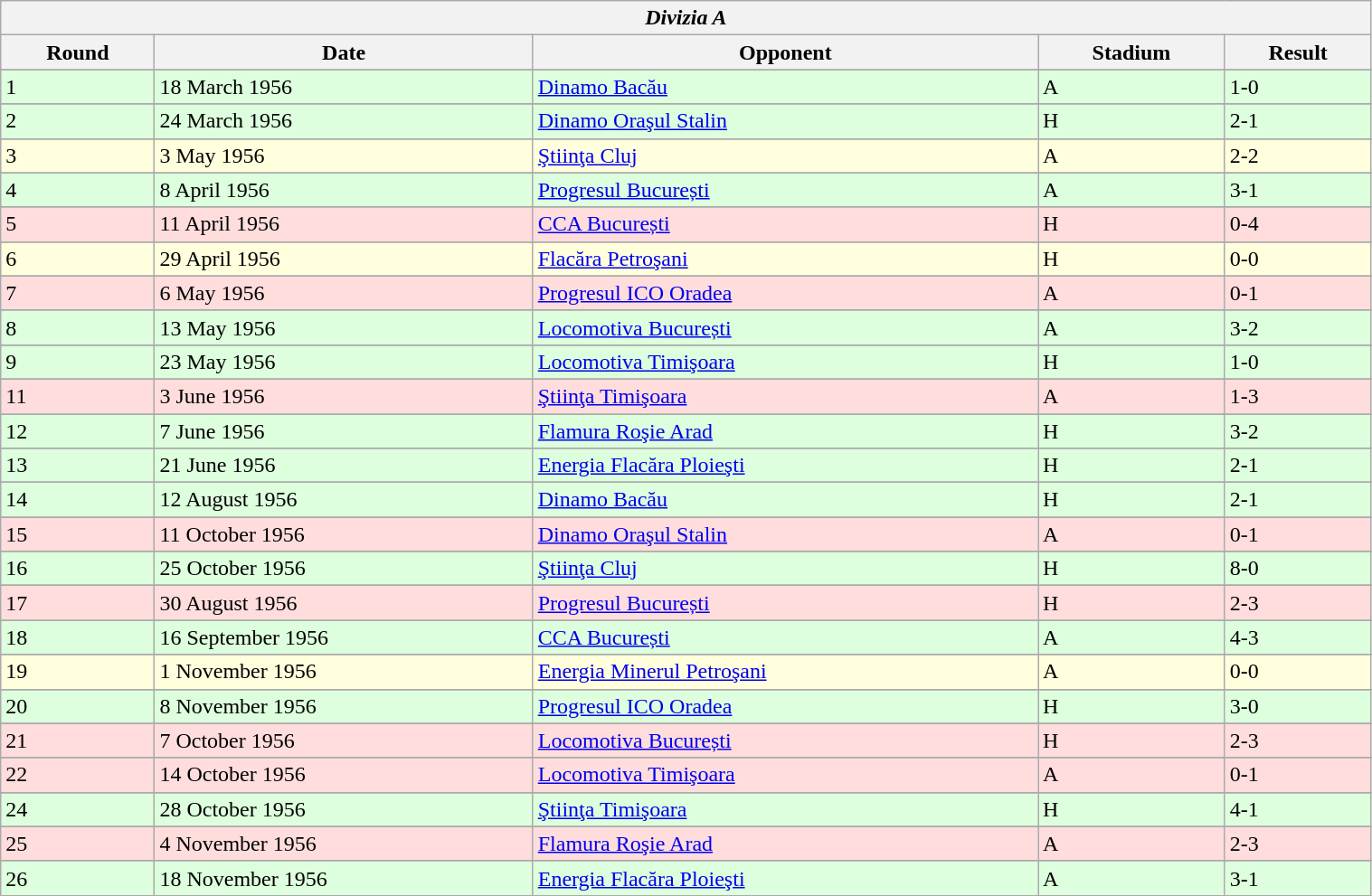<table class="wikitable" style="width:80%;">
<tr>
<th colspan="5" style="text-align:center;"><em>Divizia A</em></th>
</tr>
<tr>
<th>Round</th>
<th>Date</th>
<th>Opponent</th>
<th>Stadium</th>
<th>Result</th>
</tr>
<tr>
</tr>
<tr bgcolor="#ddffdd">
<td>1</td>
<td>18 March 1956</td>
<td><a href='#'>Dinamo Bacău</a></td>
<td>A</td>
<td>1-0</td>
</tr>
<tr>
</tr>
<tr bgcolor="#ddffdd">
<td>2</td>
<td>24 March 1956</td>
<td><a href='#'>Dinamo Oraşul Stalin</a></td>
<td>H</td>
<td>2-1</td>
</tr>
<tr>
</tr>
<tr bgcolor="#ffffdd">
<td>3</td>
<td>3 May 1956</td>
<td><a href='#'>Ştiinţa Cluj</a></td>
<td>A</td>
<td>2-2</td>
</tr>
<tr>
</tr>
<tr bgcolor="#ddffdd">
<td>4</td>
<td>8 April 1956</td>
<td><a href='#'>Progresul București</a></td>
<td>A</td>
<td>3-1</td>
</tr>
<tr>
</tr>
<tr bgcolor="#ffdddd">
<td>5</td>
<td>11 April 1956</td>
<td><a href='#'>CCA București</a></td>
<td>H</td>
<td>0-4</td>
</tr>
<tr>
</tr>
<tr bgcolor="#ffffdd">
<td>6</td>
<td>29 April 1956</td>
<td><a href='#'>Flacăra Petroşani</a></td>
<td>H</td>
<td>0-0</td>
</tr>
<tr>
</tr>
<tr bgcolor="#ffdddd">
<td>7</td>
<td>6 May 1956</td>
<td><a href='#'>Progresul ICO Oradea</a></td>
<td>A</td>
<td>0-1</td>
</tr>
<tr>
</tr>
<tr bgcolor="#ddffdd">
<td>8</td>
<td>13 May 1956</td>
<td><a href='#'>Locomotiva București</a></td>
<td>A</td>
<td>3-2</td>
</tr>
<tr>
</tr>
<tr bgcolor="#ddffdd">
<td>9</td>
<td>23 May 1956</td>
<td><a href='#'>Locomotiva Timişoara</a></td>
<td>H</td>
<td>1-0</td>
</tr>
<tr>
</tr>
<tr bgcolor="#ffdddd">
<td>11</td>
<td>3 June 1956</td>
<td><a href='#'>Ştiinţa Timişoara</a></td>
<td>A</td>
<td>1-3</td>
</tr>
<tr>
</tr>
<tr bgcolor="#ddffdd">
<td>12</td>
<td>7 June 1956</td>
<td><a href='#'>Flamura Roşie Arad</a></td>
<td>H</td>
<td>3-2</td>
</tr>
<tr>
</tr>
<tr bgcolor="#ddffdd">
<td>13</td>
<td>21 June 1956</td>
<td><a href='#'>Energia Flacăra Ploieşti</a></td>
<td>H</td>
<td>2-1</td>
</tr>
<tr>
</tr>
<tr bgcolor="#ddffdd">
<td>14</td>
<td>12 August 1956</td>
<td><a href='#'>Dinamo Bacău</a></td>
<td>H</td>
<td>2-1</td>
</tr>
<tr>
</tr>
<tr bgcolor="#ffdddd">
<td>15</td>
<td>11 October 1956</td>
<td><a href='#'>Dinamo Oraşul Stalin</a></td>
<td>A</td>
<td>0-1</td>
</tr>
<tr>
</tr>
<tr bgcolor="#ddffdd">
<td>16</td>
<td>25 October 1956</td>
<td><a href='#'>Ştiinţa Cluj</a></td>
<td>H</td>
<td>8-0</td>
</tr>
<tr>
</tr>
<tr bgcolor="#ffdddd">
<td>17</td>
<td>30 August 1956</td>
<td><a href='#'>Progresul București</a></td>
<td>H</td>
<td>2-3</td>
</tr>
<tr>
</tr>
<tr bgcolor="#ddffdd">
<td>18</td>
<td>16 September 1956</td>
<td><a href='#'>CCA București</a></td>
<td>A</td>
<td>4-3</td>
</tr>
<tr>
</tr>
<tr bgcolor="#ffffdd">
<td>19</td>
<td>1 November 1956</td>
<td><a href='#'>Energia Minerul Petroşani</a></td>
<td>A</td>
<td>0-0</td>
</tr>
<tr>
</tr>
<tr bgcolor="#ddffdd">
<td>20</td>
<td>8 November 1956</td>
<td><a href='#'>Progresul ICO Oradea</a></td>
<td>H</td>
<td>3-0</td>
</tr>
<tr>
</tr>
<tr bgcolor="#ffdddd">
<td>21</td>
<td>7 October 1956</td>
<td><a href='#'>Locomotiva București</a></td>
<td>H</td>
<td>2-3</td>
</tr>
<tr>
</tr>
<tr bgcolor="#ffdddd">
<td>22</td>
<td>14 October 1956</td>
<td><a href='#'>Locomotiva Timişoara</a></td>
<td>A</td>
<td>0-1</td>
</tr>
<tr>
</tr>
<tr bgcolor="#ddffdd">
<td>24</td>
<td>28 October 1956</td>
<td><a href='#'>Ştiinţa Timişoara</a></td>
<td>H</td>
<td>4-1</td>
</tr>
<tr>
</tr>
<tr bgcolor="#ffdddd">
<td>25</td>
<td>4 November 1956</td>
<td><a href='#'>Flamura Roşie Arad</a></td>
<td>A</td>
<td>2-3</td>
</tr>
<tr>
</tr>
<tr bgcolor="#ddffdd">
<td>26</td>
<td>18 November 1956</td>
<td><a href='#'>Energia Flacăra Ploieşti</a></td>
<td>A</td>
<td>3-1</td>
</tr>
<tr>
</tr>
</table>
